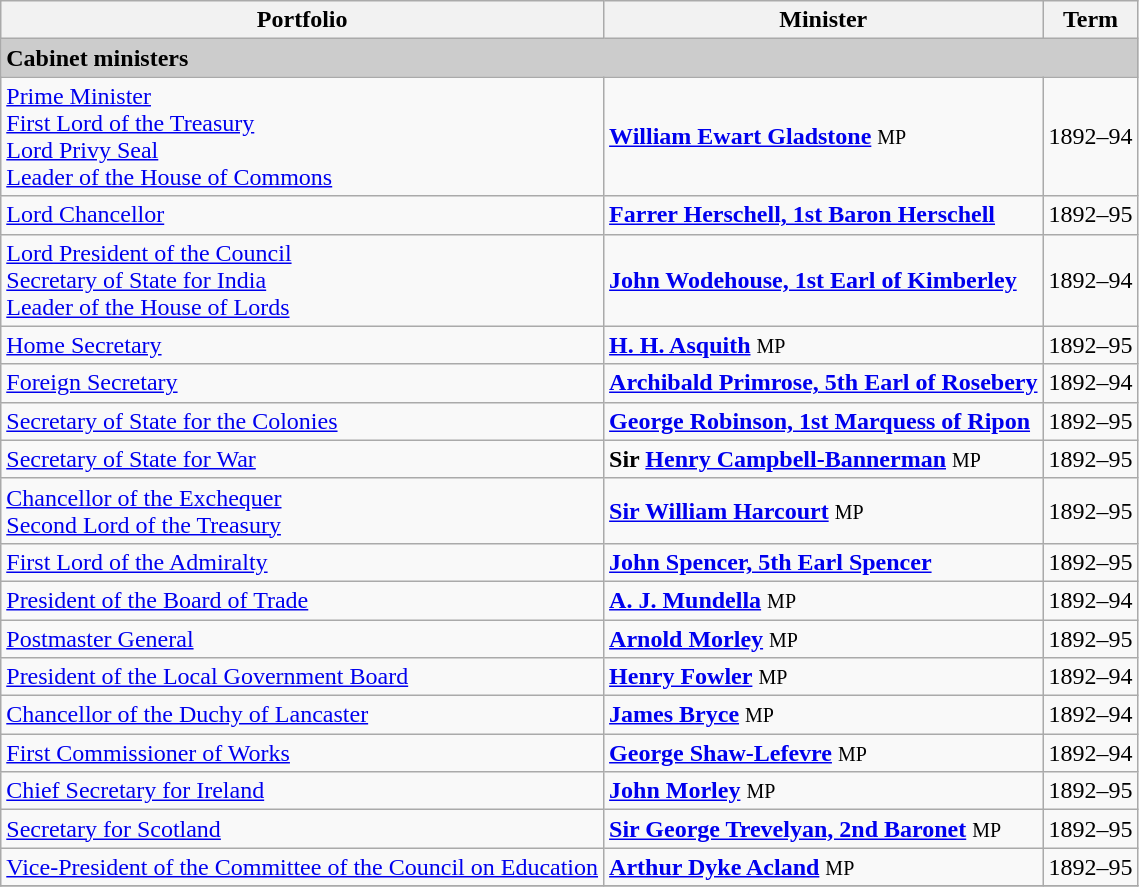<table class="wikitable">
<tr>
<th>Portfolio</th>
<th>Minister</th>
<th>Term</th>
</tr>
<tr>
<td style="background:#cccccc;" colspan="4"><strong>Cabinet ministers</strong></td>
</tr>
<tr>
<td><a href='#'>Prime Minister</a><br><a href='#'>First Lord of the Treasury</a><br><a href='#'>Lord Privy Seal</a><br><a href='#'>Leader of the House of Commons</a></td>
<td><strong><a href='#'>William Ewart Gladstone</a></strong> <small>MP</small></td>
<td>1892–94</td>
</tr>
<tr>
<td><a href='#'>Lord Chancellor</a></td>
<td><strong><a href='#'>Farrer Herschell, 1st Baron Herschell</a></strong></td>
<td>1892–95</td>
</tr>
<tr>
<td><a href='#'>Lord President of the Council</a><br><a href='#'>Secretary of State for India</a><br><a href='#'>Leader of the House of Lords</a></td>
<td><strong><a href='#'>John Wodehouse, 1st Earl of Kimberley</a></strong></td>
<td>1892–94</td>
</tr>
<tr>
<td><a href='#'>Home Secretary</a></td>
<td><strong><a href='#'>H. H. Asquith</a></strong> <small>MP</small></td>
<td>1892–95</td>
</tr>
<tr>
<td><a href='#'>Foreign Secretary</a></td>
<td><strong><a href='#'>Archibald Primrose, 5th Earl of Rosebery</a></strong></td>
<td>1892–94</td>
</tr>
<tr>
<td><a href='#'>Secretary of State for the Colonies</a></td>
<td><strong><a href='#'>George Robinson, 1st Marquess of Ripon</a></strong></td>
<td>1892–95</td>
</tr>
<tr>
<td><a href='#'>Secretary of State for War</a></td>
<td><strong>Sir <a href='#'>Henry Campbell-Bannerman</a></strong> <small>MP</small></td>
<td>1892–95</td>
</tr>
<tr>
<td><a href='#'>Chancellor of the Exchequer</a><br><a href='#'>Second Lord of the Treasury</a></td>
<td><strong><a href='#'>Sir William Harcourt</a></strong> <small>MP</small></td>
<td>1892–95</td>
</tr>
<tr>
<td><a href='#'>First Lord of the Admiralty</a></td>
<td><strong><a href='#'>John Spencer, 5th Earl Spencer</a></strong></td>
<td>1892–95</td>
</tr>
<tr>
<td><a href='#'>President of the Board of Trade</a></td>
<td><strong><a href='#'>A. J. Mundella</a></strong> <small>MP</small></td>
<td>1892–94</td>
</tr>
<tr>
<td><a href='#'>Postmaster General</a></td>
<td><strong><a href='#'>Arnold Morley</a></strong> <small>MP</small></td>
<td>1892–95</td>
</tr>
<tr>
<td><a href='#'>President of the Local Government Board</a></td>
<td><strong><a href='#'>Henry Fowler</a></strong> <small>MP</small></td>
<td>1892–94</td>
</tr>
<tr>
<td><a href='#'>Chancellor of the Duchy of Lancaster</a></td>
<td><strong><a href='#'>James Bryce</a></strong> <small>MP</small></td>
<td>1892–94</td>
</tr>
<tr>
<td><a href='#'>First Commissioner of Works</a></td>
<td><strong><a href='#'>George Shaw-Lefevre</a></strong> <small>MP</small></td>
<td>1892–94</td>
</tr>
<tr>
<td><a href='#'>Chief Secretary for Ireland</a></td>
<td><strong><a href='#'>John Morley</a></strong> <small>MP</small></td>
<td>1892–95</td>
</tr>
<tr>
<td><a href='#'>Secretary for Scotland</a></td>
<td><strong><a href='#'>Sir George Trevelyan, 2nd Baronet</a></strong> <small>MP</small></td>
<td>1892–95</td>
</tr>
<tr>
<td><a href='#'>Vice-President of the Committee of the Council on Education</a></td>
<td><strong><a href='#'>Arthur Dyke Acland</a></strong> <small>MP</small></td>
<td>1892–95</td>
</tr>
<tr>
</tr>
</table>
